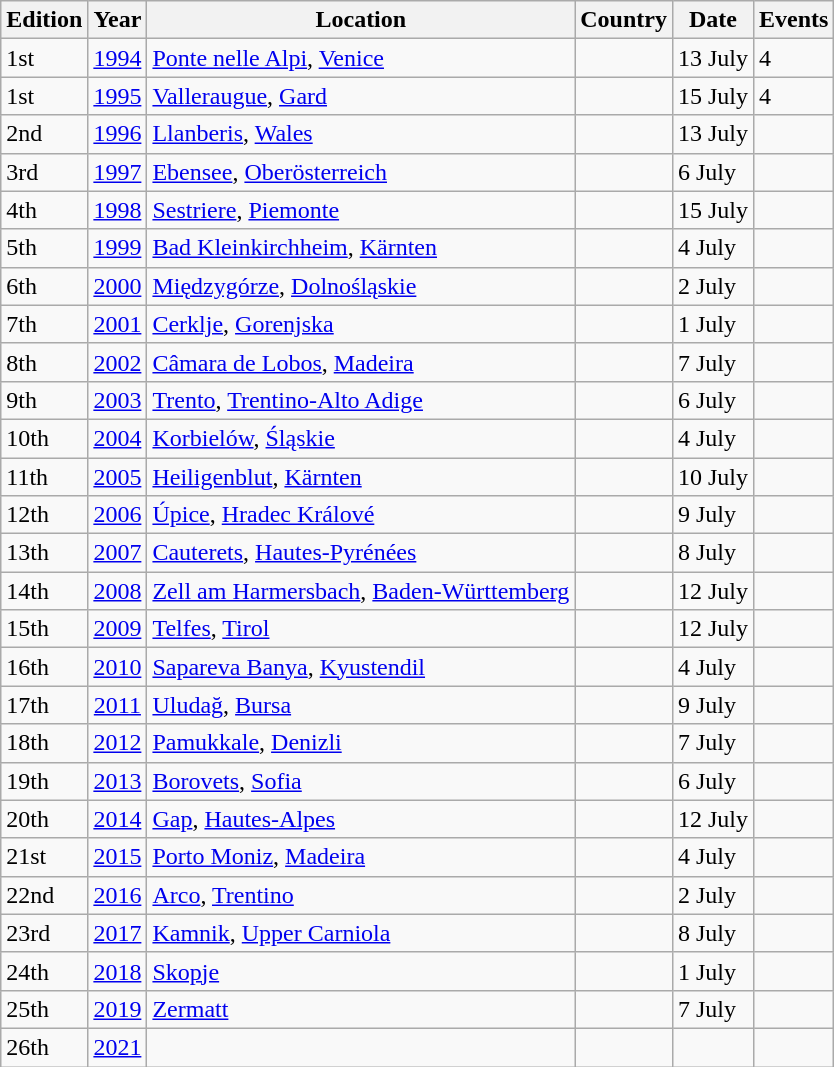<table class="wikitable">
<tr>
<th>Edition</th>
<th>Year</th>
<th>Location</th>
<th>Country</th>
<th>Date</th>
<th>Events</th>
</tr>
<tr>
<td>1st</td>
<td align=center><a href='#'>1994</a></td>
<td><a href='#'>Ponte nelle Alpi</a>, <a href='#'>Venice</a></td>
<td></td>
<td>13 July</td>
<td>4</td>
</tr>
<tr>
<td>1st</td>
<td align=center><a href='#'>1995</a></td>
<td><a href='#'>Valleraugue</a>, <a href='#'>Gard</a></td>
<td></td>
<td>15 July</td>
<td>4</td>
</tr>
<tr>
<td>2nd</td>
<td align=center><a href='#'>1996</a></td>
<td><a href='#'>Llanberis</a>, <a href='#'>Wales</a></td>
<td></td>
<td>13 July</td>
<td></td>
</tr>
<tr>
<td>3rd</td>
<td align=center><a href='#'>1997</a></td>
<td><a href='#'>Ebensee</a>, <a href='#'>Oberösterreich</a></td>
<td></td>
<td>6 July</td>
<td></td>
</tr>
<tr>
<td>4th</td>
<td align=center><a href='#'>1998</a></td>
<td><a href='#'>Sestriere</a>, <a href='#'>Piemonte</a></td>
<td></td>
<td>15 July</td>
<td></td>
</tr>
<tr>
<td>5th</td>
<td align=center><a href='#'>1999</a></td>
<td><a href='#'>Bad Kleinkirchheim</a>, <a href='#'>Kärnten</a></td>
<td></td>
<td>4 July</td>
<td></td>
</tr>
<tr>
<td>6th</td>
<td align=center><a href='#'>2000</a></td>
<td><a href='#'>Międzygórze</a>, <a href='#'>Dolnośląskie</a></td>
<td></td>
<td>2 July</td>
<td></td>
</tr>
<tr>
<td>7th</td>
<td align=center><a href='#'>2001</a></td>
<td><a href='#'>Cerklje</a>, <a href='#'>Gorenjska</a></td>
<td></td>
<td>1 July</td>
<td></td>
</tr>
<tr>
<td>8th</td>
<td align=center><a href='#'>2002</a></td>
<td><a href='#'>Câmara de Lobos</a>, <a href='#'>Madeira</a></td>
<td></td>
<td>7 July</td>
<td></td>
</tr>
<tr>
<td>9th</td>
<td align=center><a href='#'>2003</a></td>
<td><a href='#'>Trento</a>, <a href='#'>Trentino-Alto Adige</a></td>
<td></td>
<td>6 July</td>
<td></td>
</tr>
<tr>
<td>10th</td>
<td align=center><a href='#'>2004</a></td>
<td><a href='#'>Korbielów</a>, <a href='#'>Śląskie</a></td>
<td></td>
<td>4 July</td>
<td></td>
</tr>
<tr>
<td>11th</td>
<td align=center><a href='#'>2005</a></td>
<td><a href='#'>Heiligenblut</a>, <a href='#'>Kärnten</a></td>
<td></td>
<td>10 July</td>
<td></td>
</tr>
<tr>
<td>12th</td>
<td align=center><a href='#'>2006</a></td>
<td><a href='#'>Úpice</a>, <a href='#'>Hradec Králové</a></td>
<td></td>
<td>9 July</td>
<td></td>
</tr>
<tr>
<td>13th</td>
<td align=center><a href='#'>2007</a></td>
<td><a href='#'>Cauterets</a>, <a href='#'>Hautes-Pyrénées</a></td>
<td></td>
<td>8 July</td>
<td></td>
</tr>
<tr>
<td>14th</td>
<td align=center><a href='#'>2008</a></td>
<td><a href='#'>Zell am Harmersbach</a>, <a href='#'>Baden-Württemberg</a></td>
<td></td>
<td>12 July</td>
<td></td>
</tr>
<tr>
<td>15th</td>
<td align=center><a href='#'>2009</a></td>
<td><a href='#'>Telfes</a>, <a href='#'>Tirol</a></td>
<td></td>
<td>12 July</td>
<td></td>
</tr>
<tr>
<td>16th</td>
<td align=center><a href='#'>2010</a></td>
<td><a href='#'>Sapareva Banya</a>, <a href='#'>Kyustendil</a></td>
<td></td>
<td>4 July</td>
<td></td>
</tr>
<tr>
<td>17th</td>
<td align=center><a href='#'>2011</a></td>
<td><a href='#'>Uludağ</a>, <a href='#'>Bursa</a></td>
<td></td>
<td>9 July</td>
<td></td>
</tr>
<tr>
<td>18th</td>
<td align=center><a href='#'>2012</a></td>
<td><a href='#'>Pamukkale</a>, <a href='#'>Denizli</a></td>
<td></td>
<td>7 July</td>
<td></td>
</tr>
<tr>
<td>19th</td>
<td align=center><a href='#'>2013</a></td>
<td><a href='#'>Borovets</a>, <a href='#'>Sofia</a></td>
<td></td>
<td>6 July</td>
<td></td>
</tr>
<tr>
<td>20th</td>
<td align=center><a href='#'>2014</a></td>
<td><a href='#'>Gap</a>, <a href='#'>Hautes-Alpes</a></td>
<td></td>
<td>12 July</td>
<td></td>
</tr>
<tr>
<td>21st</td>
<td align=center><a href='#'>2015</a></td>
<td><a href='#'>Porto Moniz</a>, <a href='#'>Madeira</a></td>
<td></td>
<td>4 July</td>
<td></td>
</tr>
<tr>
<td>22nd</td>
<td align=center><a href='#'>2016</a></td>
<td><a href='#'>Arco</a>, <a href='#'>Trentino</a></td>
<td></td>
<td>2 July</td>
<td></td>
</tr>
<tr>
<td>23rd</td>
<td align=center><a href='#'>2017</a></td>
<td><a href='#'>Kamnik</a>, <a href='#'>Upper Carniola</a></td>
<td></td>
<td>8 July</td>
<td></td>
</tr>
<tr>
<td>24th</td>
<td align=center><a href='#'>2018</a></td>
<td><a href='#'>Skopje</a></td>
<td></td>
<td>1 July</td>
<td></td>
</tr>
<tr>
<td>25th</td>
<td align=center><a href='#'>2019</a></td>
<td><a href='#'>Zermatt</a></td>
<td></td>
<td>7 July</td>
<td></td>
</tr>
<tr>
<td>26th</td>
<td align=center><a href='#'>2021</a></td>
<td></td>
<td></td>
<td></td>
<td></td>
</tr>
</table>
